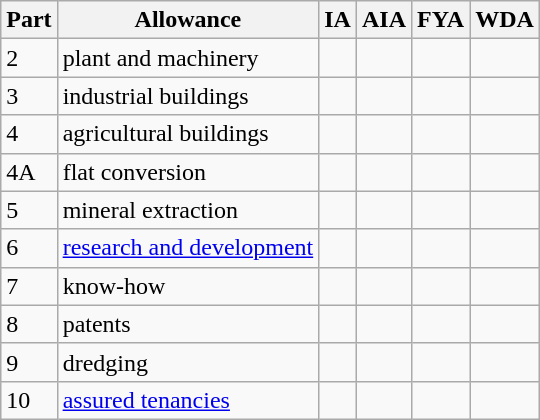<table class="wikitable">
<tr>
<th>Part</th>
<th>Allowance</th>
<th>IA</th>
<th>AIA</th>
<th>FYA</th>
<th>WDA</th>
</tr>
<tr>
<td>2</td>
<td>plant and machinery</td>
<td></td>
<td></td>
<td></td>
<td></td>
</tr>
<tr>
<td>3</td>
<td>industrial buildings</td>
<td></td>
<td></td>
<td></td>
<td></td>
</tr>
<tr>
<td>4</td>
<td>agricultural buildings</td>
<td></td>
<td></td>
<td></td>
<td></td>
</tr>
<tr>
<td>4A</td>
<td>flat conversion</td>
<td></td>
<td></td>
<td></td>
<td></td>
</tr>
<tr>
<td>5</td>
<td>mineral extraction</td>
<td></td>
<td></td>
<td></td>
<td></td>
</tr>
<tr>
<td>6</td>
<td><a href='#'>research and development</a></td>
<td></td>
<td></td>
<td></td>
<td></td>
</tr>
<tr>
<td>7</td>
<td>know-how</td>
<td></td>
<td></td>
<td></td>
<td></td>
</tr>
<tr>
<td>8</td>
<td>patents</td>
<td></td>
<td></td>
<td></td>
<td></td>
</tr>
<tr>
<td>9</td>
<td>dredging</td>
<td></td>
<td></td>
<td></td>
<td></td>
</tr>
<tr>
<td>10</td>
<td><a href='#'>assured tenancies</a></td>
<td></td>
<td></td>
<td></td>
<td></td>
</tr>
</table>
